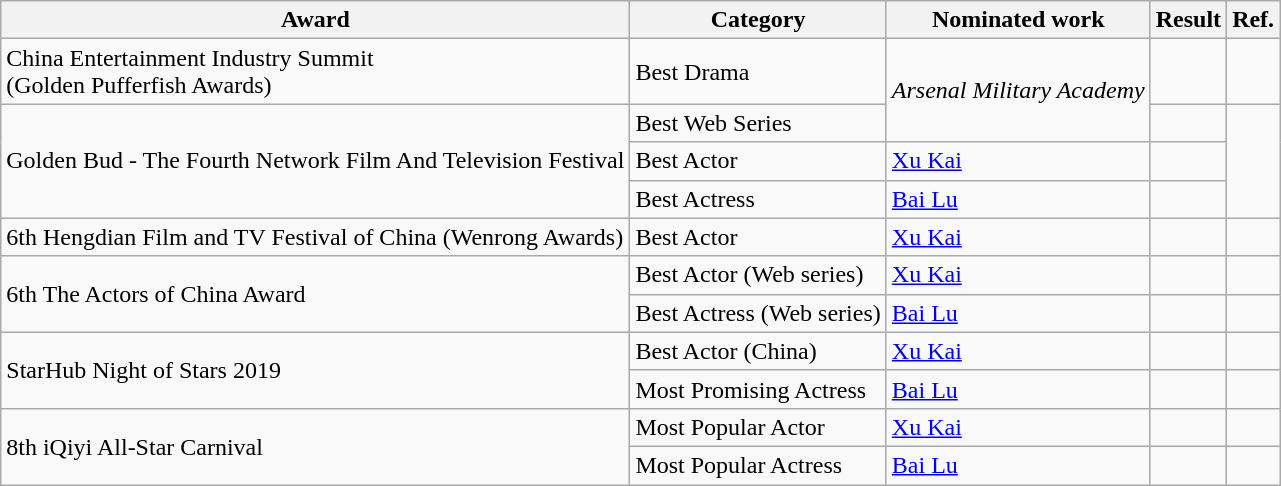<table class="wikitable">
<tr>
<th>Award</th>
<th>Category</th>
<th>Nominated work</th>
<th>Result</th>
<th>Ref.</th>
</tr>
<tr>
<td>China Entertainment Industry Summit <br> (Golden Pufferfish Awards)</td>
<td>Best Drama</td>
<td rowspan=2><em>Arsenal Military Academy</em></td>
<td></td>
<td></td>
</tr>
<tr>
<td rowspan=3>Golden Bud - The Fourth Network Film And Television Festival</td>
<td>Best Web Series</td>
<td></td>
<td rowspan=3></td>
</tr>
<tr>
<td>Best Actor</td>
<td><a href='#'>Xu Kai</a></td>
<td></td>
</tr>
<tr>
<td>Best Actress</td>
<td><a href='#'>Bai Lu</a></td>
<td></td>
</tr>
<tr>
<td>6th Hengdian Film and TV Festival of China (Wenrong Awards)</td>
<td>Best Actor</td>
<td><a href='#'>Xu Kai</a></td>
<td></td>
<td></td>
</tr>
<tr>
<td rowspan="2">6th The Actors of China Award</td>
<td>Best Actor (Web series)</td>
<td><a href='#'>Xu Kai</a></td>
<td></td>
<td></td>
</tr>
<tr>
<td>Best Actress (Web series)</td>
<td><a href='#'>Bai Lu</a></td>
<td></td>
<td></td>
</tr>
<tr>
<td rowspan="2">StarHub Night of Stars 2019</td>
<td>Best Actor (China)</td>
<td><a href='#'>Xu Kai</a></td>
<td></td>
<td></td>
</tr>
<tr>
<td>Most Promising Actress</td>
<td><a href='#'>Bai Lu</a></td>
<td></td>
<td></td>
</tr>
<tr>
<td rowspan="2">8th iQiyi All-Star Carnival</td>
<td>Most Popular Actor</td>
<td><a href='#'>Xu Kai</a></td>
<td></td>
<td></td>
</tr>
<tr>
<td>Most Popular Actress</td>
<td><a href='#'>Bai Lu</a></td>
<td></td>
<td></td>
</tr>
</table>
